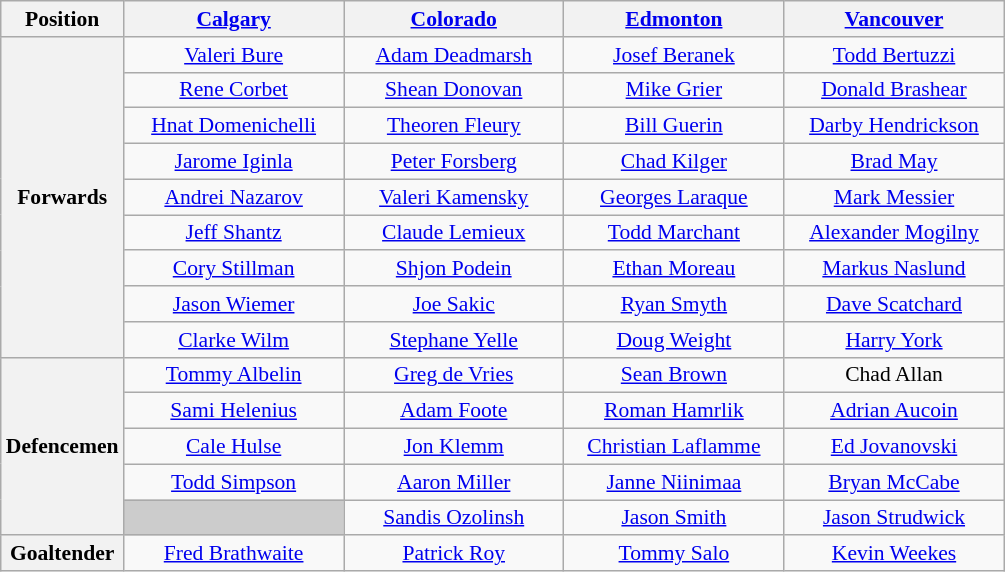<table class="wikitable" style="font-size:90%;text-align:center;">
<tr>
<th scope=col>Position</th>
<th scope=col width="140"><a href='#'>Calgary</a></th>
<th scope=col width="140"><a href='#'>Colorado</a></th>
<th scope=col width="140"><a href='#'>Edmonton</a></th>
<th scope=col width="140"><a href='#'>Vancouver</a></th>
</tr>
<tr>
<th scope="row" rowspan="9">Forwards</th>
<td><a href='#'>Valeri Bure</a></td>
<td><a href='#'>Adam Deadmarsh</a></td>
<td><a href='#'>Josef Beranek</a></td>
<td><a href='#'>Todd Bertuzzi</a></td>
</tr>
<tr>
<td><a href='#'>Rene Corbet</a></td>
<td><a href='#'>Shean Donovan</a></td>
<td><a href='#'>Mike Grier</a></td>
<td><a href='#'>Donald Brashear</a></td>
</tr>
<tr>
<td><a href='#'>Hnat Domenichelli</a></td>
<td><a href='#'>Theoren Fleury</a></td>
<td><a href='#'>Bill Guerin</a></td>
<td><a href='#'>Darby Hendrickson</a></td>
</tr>
<tr>
<td><a href='#'>Jarome Iginla</a></td>
<td><a href='#'>Peter Forsberg</a></td>
<td><a href='#'>Chad Kilger</a></td>
<td><a href='#'>Brad May</a></td>
</tr>
<tr>
<td><a href='#'>Andrei Nazarov</a></td>
<td><a href='#'>Valeri Kamensky</a></td>
<td><a href='#'>Georges Laraque</a></td>
<td><a href='#'>Mark Messier</a></td>
</tr>
<tr>
<td><a href='#'>Jeff Shantz</a></td>
<td><a href='#'>Claude Lemieux</a></td>
<td><a href='#'>Todd Marchant</a></td>
<td><a href='#'>Alexander Mogilny</a></td>
</tr>
<tr>
<td><a href='#'>Cory Stillman</a></td>
<td><a href='#'>Shjon Podein</a></td>
<td><a href='#'>Ethan Moreau</a></td>
<td><a href='#'>Markus Naslund</a></td>
</tr>
<tr>
<td><a href='#'>Jason Wiemer</a></td>
<td><a href='#'>Joe Sakic</a></td>
<td><a href='#'>Ryan Smyth</a></td>
<td><a href='#'>Dave Scatchard</a></td>
</tr>
<tr>
<td><a href='#'>Clarke Wilm</a></td>
<td><a href='#'>Stephane Yelle</a></td>
<td><a href='#'>Doug Weight</a></td>
<td><a href='#'>Harry York</a></td>
</tr>
<tr>
<th scope="row" rowspan="5">Defencemen</th>
<td><a href='#'>Tommy Albelin</a></td>
<td><a href='#'>Greg de Vries</a></td>
<td><a href='#'>Sean Brown</a></td>
<td>Chad Allan</td>
</tr>
<tr>
<td><a href='#'>Sami Helenius</a></td>
<td><a href='#'>Adam Foote</a></td>
<td><a href='#'>Roman Hamrlik</a></td>
<td><a href='#'>Adrian Aucoin</a></td>
</tr>
<tr>
<td><a href='#'>Cale Hulse</a></td>
<td><a href='#'>Jon Klemm</a></td>
<td><a href='#'>Christian Laflamme</a></td>
<td><a href='#'>Ed Jovanovski</a></td>
</tr>
<tr>
<td><a href='#'>Todd Simpson</a></td>
<td><a href='#'>Aaron Miller</a></td>
<td><a href='#'>Janne Niinimaa</a></td>
<td><a href='#'>Bryan McCabe</a></td>
</tr>
<tr>
<td style="background-color:#CCCCCC"></td>
<td><a href='#'>Sandis Ozolinsh</a></td>
<td><a href='#'>Jason Smith</a></td>
<td><a href='#'>Jason Strudwick</a></td>
</tr>
<tr>
<th scope="row">Goaltender</th>
<td><a href='#'>Fred Brathwaite</a></td>
<td><a href='#'>Patrick Roy</a></td>
<td><a href='#'>Tommy Salo</a></td>
<td><a href='#'>Kevin Weekes</a></td>
</tr>
</table>
